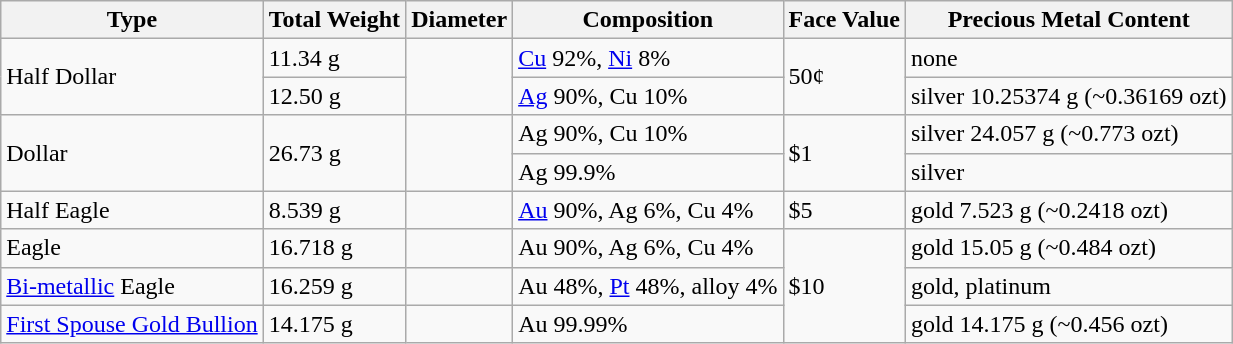<table class=wikitable>
<tr>
<th>Type</th>
<th>Total Weight</th>
<th>Diameter</th>
<th>Composition</th>
<th>Face Value</th>
<th>Precious Metal Content</th>
</tr>
<tr>
<td rowspan="2">Half Dollar</td>
<td>11.34 g</td>
<td rowspan="2"></td>
<td><a href='#'>Cu</a> 92%, <a href='#'>Ni</a> 8%</td>
<td rowspan="2">50¢</td>
<td>none</td>
</tr>
<tr>
<td>12.50 g</td>
<td><a href='#'>Ag</a> 90%, Cu 10%</td>
<td>silver 10.25374 g (~0.36169 ozt)</td>
</tr>
<tr>
<td rowspan="2">Dollar</td>
<td rowspan="2">26.73 g</td>
<td rowspan="2"></td>
<td>Ag 90%, Cu 10%</td>
<td rowspan="2">$1</td>
<td>silver 24.057 g (~0.773 ozt)</td>
</tr>
<tr>
<td>Ag 99.9%</td>
<td>silver</td>
</tr>
<tr>
<td>Half Eagle</td>
<td>8.539 g</td>
<td></td>
<td><a href='#'>Au</a> 90%, Ag 6%, Cu 4%</td>
<td>$5</td>
<td>gold 7.523 g (~0.2418 ozt)</td>
</tr>
<tr>
<td>Eagle</td>
<td>16.718 g</td>
<td></td>
<td>Au 90%, Ag 6%, Cu 4%</td>
<td rowspan="3">$10</td>
<td>gold 15.05 g (~0.484 ozt)</td>
</tr>
<tr>
<td><a href='#'>Bi-metallic</a> Eagle</td>
<td>16.259 g</td>
<td></td>
<td>Au 48%, <a href='#'>Pt</a> 48%, alloy 4%</td>
<td>gold, platinum</td>
</tr>
<tr>
<td><a href='#'>First Spouse Gold Bullion</a></td>
<td>14.175 g</td>
<td></td>
<td>Au 99.99%</td>
<td>gold 14.175 g (~0.456 ozt)</td>
</tr>
</table>
